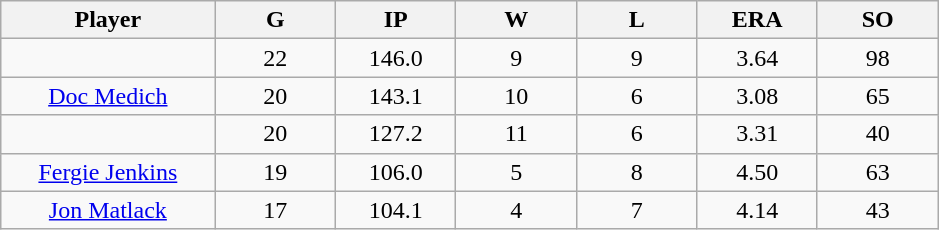<table class="wikitable sortable">
<tr>
<th bgcolor="#DDDDFF" width="16%">Player</th>
<th bgcolor="#DDDDFF" width="9%">G</th>
<th bgcolor="#DDDDFF" width="9%">IP</th>
<th bgcolor="#DDDDFF" width="9%">W</th>
<th bgcolor="#DDDDFF" width="9%">L</th>
<th bgcolor="#DDDDFF" width="9%">ERA</th>
<th bgcolor="#DDDDFF" width="9%">SO</th>
</tr>
<tr align="center">
<td></td>
<td>22</td>
<td>146.0</td>
<td>9</td>
<td>9</td>
<td>3.64</td>
<td>98</td>
</tr>
<tr align="center">
<td><a href='#'>Doc Medich</a></td>
<td>20</td>
<td>143.1</td>
<td>10</td>
<td>6</td>
<td>3.08</td>
<td>65</td>
</tr>
<tr align=center>
<td></td>
<td>20</td>
<td>127.2</td>
<td>11</td>
<td>6</td>
<td>3.31</td>
<td>40</td>
</tr>
<tr align="center">
<td><a href='#'>Fergie Jenkins</a></td>
<td>19</td>
<td>106.0</td>
<td>5</td>
<td>8</td>
<td>4.50</td>
<td>63</td>
</tr>
<tr align=center>
<td><a href='#'>Jon Matlack</a></td>
<td>17</td>
<td>104.1</td>
<td>4</td>
<td>7</td>
<td>4.14</td>
<td>43</td>
</tr>
</table>
